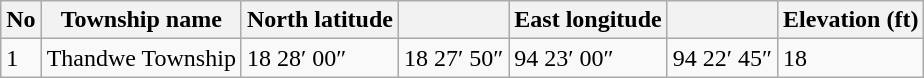<table class="wikitable">
<tr>
<th>No</th>
<th>Township name</th>
<th>North latitude</th>
<th></th>
<th>East longitude</th>
<th></th>
<th>Elevation (ft)</th>
</tr>
<tr>
<td>1</td>
<td>Thandwe Township</td>
<td>18 28′  00″</td>
<td>18 27′  50″</td>
<td>94 23′  00″</td>
<td>94 22′  45″</td>
<td>18</td>
</tr>
</table>
